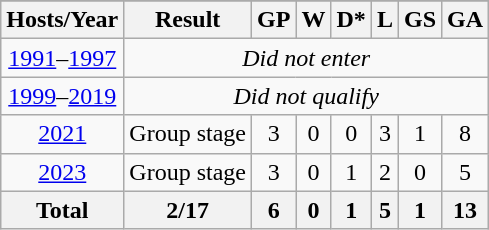<table class="wikitable" style="text-align: center;">
<tr>
</tr>
<tr>
<th>Hosts/Year</th>
<th>Result</th>
<th>GP</th>
<th>W</th>
<th>D*</th>
<th>L</th>
<th>GS</th>
<th>GA</th>
</tr>
<tr>
<td><a href='#'>1991</a>–<a href='#'>1997</a></td>
<td colspan=8 rowspan=1><em>Did not enter</em></td>
</tr>
<tr>
<td><a href='#'>1999</a>–<a href='#'>2019</a></td>
<td colspan=8 rowspan=1><em>Did not qualify</em></td>
</tr>
<tr>
<td> <a href='#'>2021</a></td>
<td>Group stage</td>
<td>3</td>
<td>0</td>
<td>0</td>
<td>3</td>
<td>1</td>
<td>8</td>
</tr>
<tr>
<td> <a href='#'>2023</a></td>
<td>Group stage</td>
<td>3</td>
<td>0</td>
<td>1</td>
<td>2</td>
<td>0</td>
<td>5</td>
</tr>
<tr>
<th>Total</th>
<th>2/17</th>
<th>6</th>
<th>0</th>
<th>1</th>
<th>5</th>
<th>1</th>
<th>13</th>
</tr>
</table>
